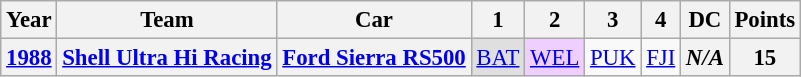<table class="wikitable" style="text-align:center; font-size:95%">
<tr>
<th>Year</th>
<th>Team</th>
<th>Car</th>
<th>1</th>
<th>2</th>
<th>3</th>
<th>4</th>
<th>DC</th>
<th>Points</th>
</tr>
<tr>
<th><a href='#'>1988</a></th>
<th> <a href='#'>Shell Ultra Hi Racing</a></th>
<th><a href='#'>Ford Sierra RS500</a></th>
<td style="background:#dfdfdf;"><a href='#'>BAT</a><br></td>
<td style="background:#efcfff;"><a href='#'>WEL</a><br></td>
<td><a href='#'>PUK</a></td>
<td><a href='#'>FJI</a></td>
<th><em>N/A</em></th>
<th>15</th>
</tr>
</table>
